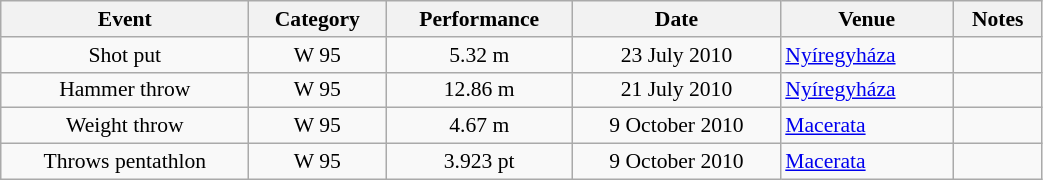<table class="wikitable" width=55% style="font-size:90%; text-align:center;">
<tr>
<th>Event</th>
<th>Category</th>
<th>Performance</th>
<th>Date</th>
<th>Venue</th>
<th>Notes</th>
</tr>
<tr>
<td>Shot put</td>
<td>W 95</td>
<td>5.32 m</td>
<td>23 July 2010</td>
<td align=left> <a href='#'>Nyíregyháza</a></td>
<td></td>
</tr>
<tr>
<td>Hammer throw</td>
<td>W 95</td>
<td>12.86 m</td>
<td>21 July 2010</td>
<td align=left> <a href='#'>Nyíregyháza</a></td>
<td></td>
</tr>
<tr>
<td>Weight throw</td>
<td>W 95</td>
<td>4.67 m</td>
<td>9 October 2010</td>
<td align=left> <a href='#'>Macerata</a></td>
<td></td>
</tr>
<tr>
<td>Throws pentathlon</td>
<td>W 95</td>
<td>3.923 pt</td>
<td>9 October 2010</td>
<td align=left> <a href='#'>Macerata</a></td>
<td></td>
</tr>
</table>
